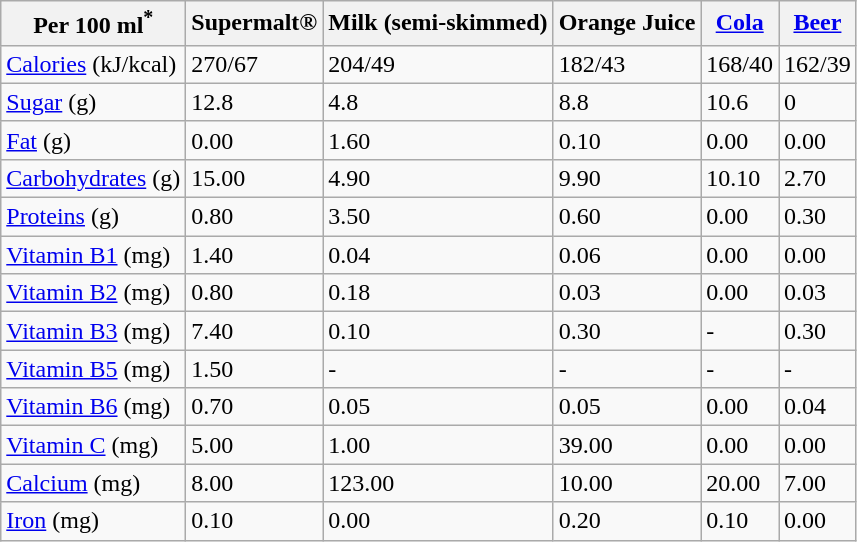<table class="wikitable">
<tr>
<th>Per 100 ml<sup>*</sup></th>
<th>Supermalt®</th>
<th>Milk (semi-skimmed)</th>
<th>Orange Juice</th>
<th><a href='#'>Cola</a></th>
<th><a href='#'>Beer</a></th>
</tr>
<tr>
<td><a href='#'>Calories</a> (kJ/kcal)</td>
<td>270/67</td>
<td>204/49</td>
<td>182/43</td>
<td>168/40</td>
<td>162/39</td>
</tr>
<tr>
<td><a href='#'>Sugar</a> (g)</td>
<td>12.8</td>
<td>4.8</td>
<td>8.8</td>
<td>10.6</td>
<td>0</td>
</tr>
<tr>
<td><a href='#'>Fat</a> (g)</td>
<td>0.00</td>
<td>1.60</td>
<td>0.10</td>
<td>0.00</td>
<td>0.00</td>
</tr>
<tr>
<td><a href='#'>Carbohydrates</a> (g)</td>
<td>15.00</td>
<td>4.90</td>
<td>9.90</td>
<td>10.10</td>
<td>2.70</td>
</tr>
<tr>
<td><a href='#'>Proteins</a> (g)</td>
<td>0.80</td>
<td>3.50</td>
<td>0.60</td>
<td>0.00</td>
<td>0.30</td>
</tr>
<tr>
<td><a href='#'>Vitamin B1</a> (mg)</td>
<td>1.40</td>
<td>0.04</td>
<td>0.06</td>
<td>0.00</td>
<td>0.00</td>
</tr>
<tr>
<td><a href='#'>Vitamin B2</a> (mg)</td>
<td>0.80</td>
<td>0.18</td>
<td>0.03</td>
<td>0.00</td>
<td>0.03</td>
</tr>
<tr>
<td><a href='#'>Vitamin B3</a> (mg)</td>
<td>7.40</td>
<td>0.10</td>
<td>0.30</td>
<td>-</td>
<td>0.30</td>
</tr>
<tr>
<td><a href='#'>Vitamin B5</a> (mg)</td>
<td>1.50</td>
<td>-</td>
<td>-</td>
<td>-</td>
<td>-</td>
</tr>
<tr>
<td><a href='#'>Vitamin B6</a> (mg)</td>
<td>0.70</td>
<td>0.05</td>
<td>0.05</td>
<td>0.00</td>
<td>0.04</td>
</tr>
<tr>
<td><a href='#'>Vitamin C</a> (mg)</td>
<td>5.00</td>
<td>1.00</td>
<td>39.00</td>
<td>0.00</td>
<td>0.00</td>
</tr>
<tr>
<td><a href='#'>Calcium</a> (mg)</td>
<td>8.00</td>
<td>123.00</td>
<td>10.00</td>
<td>20.00</td>
<td>7.00</td>
</tr>
<tr>
<td><a href='#'>Iron</a> (mg)</td>
<td>0.10</td>
<td>0.00</td>
<td>0.20</td>
<td>0.10</td>
<td>0.00</td>
</tr>
</table>
